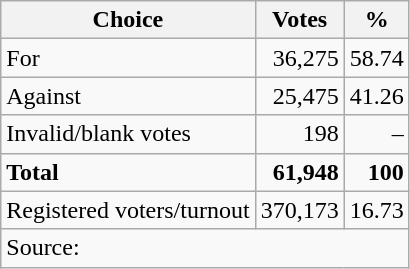<table class=wikitable style=text-align:right>
<tr>
<th>Choice</th>
<th>Votes</th>
<th>%</th>
</tr>
<tr>
<td align=left>For</td>
<td>36,275</td>
<td>58.74</td>
</tr>
<tr>
<td align=left>Against</td>
<td>25,475</td>
<td>41.26</td>
</tr>
<tr>
<td align=left>Invalid/blank votes</td>
<td>198</td>
<td>–</td>
</tr>
<tr>
<td align=left><strong>Total</strong></td>
<td><strong>61,948</strong></td>
<td><strong>100</strong></td>
</tr>
<tr>
<td align=left>Registered voters/turnout</td>
<td>370,173</td>
<td>16.73</td>
</tr>
<tr>
<td align=left colspan=3>Source: </td>
</tr>
</table>
